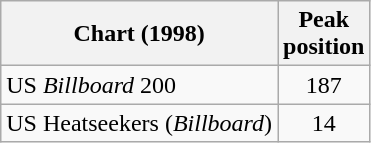<table class="wikitable">
<tr>
<th>Chart (1998)</th>
<th>Peak<br>position</th>
</tr>
<tr>
<td>US <em>Billboard</em> 200</td>
<td align="center">187</td>
</tr>
<tr>
<td>US Heatseekers (<em>Billboard</em>)</td>
<td align="center">14</td>
</tr>
</table>
